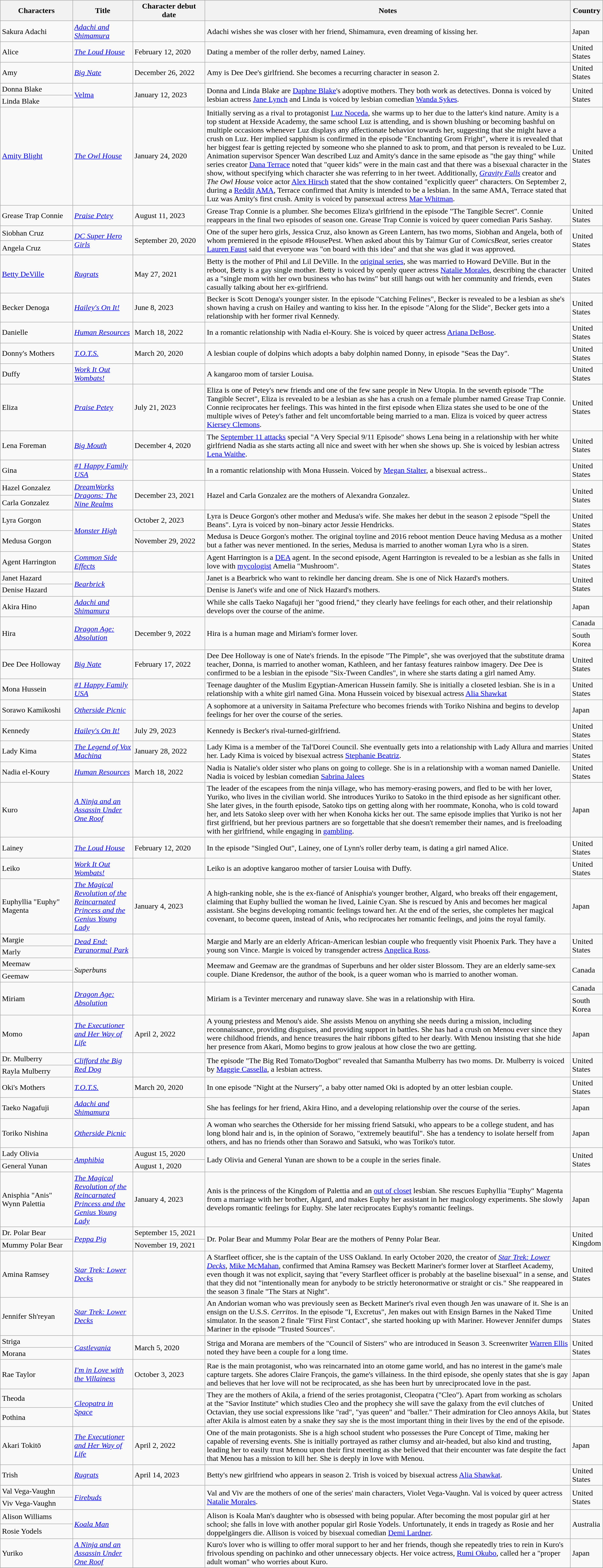<table class="wikitable sortable collapsible collapsed" style="width: 100%">
<tr>
<th scope="col" style="width:12%;">Characters</th>
<th scope="col" style="width:10%;">Title</th>
<th scope="col" style="width:12%;">Character debut date</th>
<th>Notes</th>
<th scope="col" style="width:5%;">Country</th>
</tr>
<tr>
<td>Sakura Adachi</td>
<td><em><a href='#'>Adachi and Shimamura</a></em></td>
<td></td>
<td>Adachi wishes she was closer with her friend, Shimamura, even dreaming of kissing her.</td>
<td>Japan</td>
</tr>
<tr>
<td>Alice</td>
<td><em><a href='#'>The Loud House</a></em></td>
<td>February 12, 2020</td>
<td>Dating a member of the roller derby, named Lainey.</td>
<td>United States</td>
</tr>
<tr>
<td>Amy</td>
<td><em><a href='#'>Big Nate</a></em></td>
<td>December 26, 2022</td>
<td>Amy is Dee Dee's girlfriend. She becomes a recurring character in season 2.</td>
<td>United States</td>
</tr>
<tr>
<td>Donna Blake</td>
<td rowspan= "2"><a href='#'>Velma</a></td>
<td rowspan= "2">January 12, 2023</td>
<td rowspan= "2">Donna and Linda Blake are <a href='#'>Daphne Blake</a>'s adoptive mothers. They both work as detectives. Donna is voiced by lesbian actress <a href='#'>Jane Lynch</a> and Linda is voiced by lesbian comedian <a href='#'>Wanda Sykes</a>.</td>
<td rowspan="2">United States</td>
</tr>
<tr>
<td>Linda Blake</td>
</tr>
<tr>
<td><a href='#'>Amity Blight</a></td>
<td><em><a href='#'>The Owl House</a></em></td>
<td>January 24, 2020</td>
<td>Initially serving as a rival to protagonist <a href='#'>Luz Noceda</a>, she warms up to her due to the latter's kind nature. Amity is a top student at Hexside Academy, the same school Luz is attending, and is shown blushing or becoming bashful on multiple occasions whenever Luz displays any affectionate behavior towards her, suggesting that she might have a crush on Luz. Her implied sapphism is confirmed in the episode "Enchanting Grom Fright", where it is revealed that her biggest fear is getting rejected by someone who she planned to ask to prom, and that person is revealed to be Luz. Animation supervisor Spencer Wan described Luz and Amity's dance in the same episode as "the gay thing" while series creator <a href='#'>Dana Terrace</a> noted that "queer kids" were in the main cast and that there was a bisexual character in the show, without specifying which character she was referring to in her tweet. Additionally, <em><a href='#'>Gravity Falls</a></em> creator and <em>The Owl House</em> voice actor <a href='#'>Alex Hirsch</a> stated that the show contained "explicitly queer" characters. On September 2, during a <a href='#'>Reddit</a> <a href='#'>AMA</a>, Terrace confirmed that Amity is intended to be a lesbian. In the same AMA, Terrace stated that Luz was Amity's first crush. Amity is voiced by pansexual actress <a href='#'>Mae Whitman</a>.</td>
<td>United States</td>
</tr>
<tr>
<td>Grease Trap Connie</td>
<td><em><a href='#'>Praise Petey</a></em></td>
<td>August 11, 2023</td>
<td>Grease Trap Connie is a plumber. She becomes Eliza's girlfriend in the episode "The Tangible Secret". Connie reappears in the final two episodes of season one. Grease Trap Connie is voiced by queer comedian Paris Sashay.</td>
<td>United States</td>
</tr>
<tr>
<td>Siobhan Cruz</td>
<td rowspan="2"><em><a href='#'>DC Super Hero Girls</a></em></td>
<td rowspan="2">September 20, 2020</td>
<td rowspan="2">One of the super hero girls, Jessica Cruz, also known as Green Lantern, has two moms, Siobhan and Angela, both of whom premiered in the episode #HousePest. When asked about this by Taimur Gur of <em>ComicsBeat</em>, series creator <a href='#'>Lauren Faust</a> said that everyone was "on board with this idea" and that she was glad it was approved.</td>
<td rowspan="2">United States</td>
</tr>
<tr>
<td>Angela Cruz</td>
</tr>
<tr>
<td><a href='#'>Betty DeVille</a></td>
<td><em><a href='#'>Rugrats</a></em></td>
<td>May 27, 2021</td>
<td>Betty is the mother of Phil and Lil DeVille. In the <a href='#'>original series</a>, she was married to Howard DeVille. But in the reboot, Betty is a gay single mother. Betty is voiced by openly queer actress <a href='#'>Natalie Morales</a>, describing the character as a "single mom with her own business who has twins" but still hangs out with her community and friends, even casually talking about her ex-girlfriend.</td>
<td>United States</td>
</tr>
<tr>
<td>Becker Denoga</td>
<td><em><a href='#'>Hailey's On It!</a></em></td>
<td>June 8, 2023</td>
<td>Becker is Scott Denoga's younger sister. In the episode "Catching Felines", Becker is revealed to be a lesbian as she's shown having a crush on Hailey and wanting to kiss her. In the episode "Along for the Slide", Becker gets into a relationship with her former rival Kennedy.</td>
<td>United States</td>
</tr>
<tr>
<td>Danielle</td>
<td><em><a href='#'>Human Resources</a></em></td>
<td>March 18, 2022</td>
<td>In a romantic relationship with Nadia el-Koury. She is voiced by queer actress <a href='#'>Ariana DeBose</a>.</td>
<td>United States</td>
</tr>
<tr>
<td>Donny's Mothers</td>
<td><em><a href='#'>T.O.T.S.</a></em></td>
<td>March 20, 2020</td>
<td>A lesbian couple of dolpins which adopts a baby dolphin named Donny, in episode "Seas the Day".</td>
<td>United States</td>
</tr>
<tr>
<td>Duffy</td>
<td><em><a href='#'>Work It Out Wombats!</a></em></td>
<td></td>
<td>A kangaroo mom of tarsier Louisa.</td>
<td>United States</td>
</tr>
<tr>
<td>Eliza</td>
<td><em><a href='#'>Praise Petey</a></em></td>
<td>July 21, 2023</td>
<td>Eliza is one of Petey's new friends and one of the few sane people in New Utopia. In the seventh episode "The Tangible Secret", Eliza is revealed to be a lesbian as she has a crush on a female plumber named Grease Trap Connie. Connie reciprocates her feelings. This was hinted in the first episode when Eliza states she used to be one of the multiple wives of Petey's father and felt uncomfortable being married to a man. Eliza is voiced by queer actress <a href='#'>Kiersey Clemons</a>.</td>
<td>United States</td>
</tr>
<tr>
<td>Lena Foreman</td>
<td><em><a href='#'>Big Mouth</a></em></td>
<td>December 4, 2020</td>
<td>The <a href='#'>September 11 attacks</a> special "A Very Special 9/11 Episode" shows Lena being in a relationship with her white girlfriend Nadia as she starts acting all nice and sweet with her when she shows up. She is voiced by lesbian actress <a href='#'>Lena Waithe</a>.</td>
<td>United States</td>
</tr>
<tr>
<td>Gina</td>
<td><em><a href='#'>#1 Happy Family USA</a></em></td>
<td></td>
<td>In a romantic relationship with Mona Hussein. Voiced by <a href='#'>Megan Stalter</a>, a bisexual actress..</td>
<td>United States</td>
</tr>
<tr>
<td>Hazel Gonzalez</td>
<td rowspan="2"><em><a href='#'>DreamWorks Dragons: The Nine Realms</a></em></td>
<td rowspan="2">December 23, 2021</td>
<td rowspan="2">Hazel and Carla Gonzalez are the mothers of Alexandra Gonzalez.</td>
<td rowspan="2">United States</td>
</tr>
<tr>
<td>Carla Gonzalez</td>
</tr>
<tr>
<td>Lyra Gorgon</td>
<td rowspan="2"><em><a href='#'>Monster High</a></em></td>
<td>October 2, 2023</td>
<td>Lyra is Deuce Gorgon's other mother and Medusa's wife. She makes her debut in the season 2 episode "Spell the Beans". Lyra is voiced by non–binary actor Jessie Hendricks.</td>
<td>United States</td>
</tr>
<tr>
<td>Medusa Gorgon</td>
<td>November 29, 2022</td>
<td>Medusa is Deuce Gorgon's mother. The original toyline and 2016 reboot mention Deuce having Medusa as a mother but a father was never mentioned. In the series, Medusa is married to another woman Lyra who is a siren.</td>
<td>United States</td>
</tr>
<tr>
<td>Agent Harrington</td>
<td><em><a href='#'>Common Side Effects</a></em></td>
<td></td>
<td>Agent Harrington is a <a href='#'>DEA</a> agent. In the second episode, Agent Harrington is revealed to be a lesbian as she falls in love with <a href='#'>mycologist</a> Amelia "Mushroom".</td>
<td>United States</td>
</tr>
<tr>
<td>Janet Hazard</td>
<td rowspan="2"><em><a href='#'>Bearbrick</a></em></td>
<td rowspan="2"></td>
<td>Janet is a Bearbrick who want to rekindle her dancing dream. She is one of Nick Hazard's mothers.</td>
<td rowspan="2">United States</td>
</tr>
<tr>
<td>Denise Hazard</td>
<td>Denise is Janet's wife and one of Nick Hazard's mothers.</td>
</tr>
<tr>
<td>Akira Hino</td>
<td><em><a href='#'>Adachi and Shimamura</a></em></td>
<td></td>
<td>While she calls Taeko Nagafuji her "good friend," they clearly have feelings for each other, and their relationship develops over the course of the anime.</td>
<td>Japan</td>
</tr>
<tr>
<td rowspan="2">Hira</td>
<td rowspan="2"><em><a href='#'>Dragon Age: Absolution</a></em></td>
<td rowspan="2">December 9, 2022</td>
<td rowspan="2">Hira is a human mage and Miriam's former lover.</td>
<td>Canada</td>
</tr>
<tr>
<td>South Korea</td>
</tr>
<tr>
<td>Dee Dee Holloway</td>
<td><em><a href='#'>Big Nate</a></em></td>
<td>February 17, 2022</td>
<td>Dee Dee Holloway is one of Nate's friends. In the episode "The Pimple", she was overjoyed that the substitute drama teacher, Donna, is married to another woman, Kathleen, and her fantasy features rainbow imagery. Dee Dee is confirmed to be a lesbian in the episode "Six-Tween Candles", in where she starts dating a girl named Amy.</td>
<td>United States</td>
</tr>
<tr>
<td>Mona Hussein</td>
<td><em><a href='#'>#1 Happy Family USA</a></em></td>
<td></td>
<td>Teenage daughter of the Muslim Egyptian-American Hussein family. She is initially a closeted lesbian. She is in a relationship with a white girl named Gina. Mona Hussein voiced by bisexual actress <a href='#'>Alia Shawkat</a></td>
<td>United States</td>
</tr>
<tr>
<td>Sorawo Kamikoshi</td>
<td><em><a href='#'>Otherside Picnic</a></em></td>
<td></td>
<td>A sophomore at a university in Saitama Prefecture who becomes friends with Toriko Nishina and begins to develop feelings for her over the course of the series.</td>
<td>Japan</td>
</tr>
<tr>
<td>Kennedy</td>
<td><em><a href='#'>Hailey's On It!</a></em></td>
<td>July 29, 2023</td>
<td>Kennedy is Becker's rival-turned-girlfriend.</td>
<td>United States</td>
</tr>
<tr>
<td>Lady Kima</td>
<td><em><a href='#'>The Legend of Vox Machina</a></em></td>
<td>January 28, 2022</td>
<td>Lady Kima is a member of the Tal'Dorei Council. She eventually gets into a relationship with Lady Allura and marries her. Lady Kima is voiced by bisexual actress <a href='#'>Stephanie Beatriz</a>.</td>
<td>United States</td>
</tr>
<tr>
<td>Nadia el-Koury</td>
<td><em><a href='#'>Human Resources</a></em></td>
<td>March 18, 2022</td>
<td>Nadia is Natalie's older sister who plans on going to college. She is in a relationship with a woman named Danielle. Nadia is voiced by lesbian comedian <a href='#'>Sabrina Jalees</a></td>
<td>United States</td>
</tr>
<tr>
<td>Kuro</td>
<td><em><a href='#'>A Ninja and an Assassin Under One Roof</a></em></td>
<td></td>
<td>The leader of the escapees from the ninja village, who has memory-erasing powers, and fled to be with her lover, Yuriko, who lives in the civilian world. She introduces Yuriko to Satoko in the third episode as her significant other. She later gives, in the fourth episode, Satoko tips on getting along with her roommate, Konoha, who is cold toward her, and lets Satoko sleep over with her when Konoha kicks her out. The same episode implies that Yuriko is not her first girlfriend, but her previous partners are so forgettable that she doesn't remember their names, and is freeloading with her girlfriend, while engaging in <a href='#'>gambling</a>.</td>
<td>Japan</td>
</tr>
<tr>
<td>Lainey</td>
<td><em><a href='#'>The Loud House</a></em></td>
<td>February 12, 2020</td>
<td>In the episode "Singled Out", Lainey, one of Lynn's roller derby team, is dating a girl named Alice.</td>
<td>United States</td>
</tr>
<tr>
<td>Leiko</td>
<td><em><a href='#'>Work It Out Wombats!</a></em></td>
<td></td>
<td>Leiko is an adoptive kangaroo mother of tarsier Louisa with Duffy.</td>
<td>United States</td>
</tr>
<tr>
<td>Euphyllia "Euphy" Magenta</td>
<td><em><a href='#'>The Magical Revolution of the Reincarnated Princess and the Genius Young Lady</a></em></td>
<td>January 4, 2023</td>
<td>A high-ranking noble, she is the ex-fiancé of Anisphia's younger brother, Algard, who breaks off their engagement, claiming that Euphy bullied the woman he lived, Lainie Cyan. She is rescued by Anis and becomes her magical assistant. She begins developing romantic feelings toward her. At the end of the series, she completes her magical covenant, to become queen, instead of Anis, who reciprocates her romantic feelings, and joins the royal family.</td>
<td>Japan</td>
</tr>
<tr>
<td>Margie</td>
<td rowspan="2"><em><a href='#'>Dead End: Paranormal Park</a></em></td>
<td rowspan="2"></td>
<td rowspan="2">Margie and Marly are an elderly African-American lesbian couple who frequently visit Phoenix Park. They have a young son Vince. Margie is voiced by transgender actress <a href='#'>Angelica Ross</a>.</td>
<td rowspan="2">United States</td>
</tr>
<tr>
<td>Marly</td>
</tr>
<tr>
<td>Meemaw</td>
<td rowspan="2"><em>Superbuns</em></td>
<td rowspan="2"></td>
<td rowspan="2">Meemaw and Geemaw are the grandmas of Superbuns and her older sister Blossom. They are an elderly same-sex couple. Diane Kredensor, the author of the book, is a queer woman who is married to another woman.</td>
<td rowspan="2">Canada</td>
</tr>
<tr>
<td>Geemaw</td>
</tr>
<tr>
<td rowspan="2">Miriam</td>
<td rowspan="2"><em><a href='#'>Dragon Age: Absolution</a></em></td>
<td rowspan="2"></td>
<td rowspan="2">Miriam is a Tevinter mercenary and runaway slave. She was in a relationship with Hira.</td>
<td>Canada</td>
</tr>
<tr>
<td>South Korea</td>
</tr>
<tr>
<td>Momo</td>
<td><em><a href='#'>The Executioner and Her Way of Life</a></em></td>
<td>April 2, 2022</td>
<td>A young priestess and Menou's aide. She assists Menou on anything she needs during a mission, including reconnaissance, providing disguises, and providing support in battles. She has had a crush on Menou ever since they were childhood friends, and hence treasures the hair ribbons gifted to her dearly. With Menou insisting that she hide her presence from Akari, Momo begins to grow jealous at how close the two are getting.</td>
<td>Japan</td>
</tr>
<tr>
<td>Dr. Mulberry</td>
<td rowspan="2"><em><a href='#'>Clifford the Big Red Dog</a></em></td>
<td rowspan="2"></td>
<td rowspan="2">The episode "The Big Red Tomato/Dogbot" revealed that Samantha Mulberry has two moms. Dr. Mulberry is voiced by <a href='#'>Maggie Cassella</a>, a lesbian actress.</td>
<td rowspan="2">United States</td>
</tr>
<tr>
<td>Rayla Mulberry</td>
</tr>
<tr>
<td>Oki's Mothers</td>
<td><em><a href='#'>T.O.T.S.</a></em></td>
<td>March 20, 2020</td>
<td>In one episode "Night at the Nursery", a baby otter named Oki is adopted by an otter lesbian couple.</td>
<td>United States</td>
</tr>
<tr>
<td>Taeko Nagafuji</td>
<td><em><a href='#'>Adachi and Shimamura</a></em></td>
<td></td>
<td>She has feelings for her friend, Akira Hino, and a developing relationship over the course of the series.</td>
<td>Japan</td>
</tr>
<tr>
<td>Toriko Nishina</td>
<td><em><a href='#'>Otherside Picnic</a></em></td>
<td></td>
<td>A woman who searches the Otherside for her missing friend Satsuki, who appears to be a college student, and has long blond hair and is, in the opinion of Sorawo, "extremely beautiful". She has a tendency to isolate herself from others, and has no friends other than Sorawo and Satsuki, who was Toriko's tutor.</td>
<td>Japan</td>
</tr>
<tr>
<td>Lady Olivia</td>
<td rowspan="2"><em><a href='#'>Amphibia</a></em></td>
<td>August 15, 2020</td>
<td rowspan="2">Lady Olivia and General Yunan are shown to be a couple in the series finale.</td>
<td rowspan="2">United States</td>
</tr>
<tr>
<td>General Yunan</td>
<td>August 1, 2020</td>
</tr>
<tr>
<td>Anisphia "Anis" Wynn Palettia</td>
<td><em><a href='#'>The Magical Revolution of the Reincarnated Princess and the Genius Young Lady</a></em></td>
<td>January 4, 2023</td>
<td>Anis is the princess of the Kingdom of Palettia and an <a href='#'>out of closet</a> lesbian. She rescues Euphyllia "Euphy" Magenta from a marriage with her brother, Algard, and makes Euphy her assistant in her magicology experiments. She slowly develops romantic feelings for Euphy. She later reciprocates Euphy's romantic feelings.</td>
<td>Japan</td>
</tr>
<tr>
<td>Dr. Polar Bear</td>
<td rowspan="2"><em><a href='#'>Peppa Pig</a></em></td>
<td>September 15, 2021</td>
<td rowspan="2">Dr. Polar Bear and Mummy Polar Bear are the mothers of Penny Polar Bear.</td>
<td rowspan="2">United Kingdom</td>
</tr>
<tr>
<td>Mummy Polar Bear</td>
<td>November 19, 2021</td>
</tr>
<tr>
<td>Amina Ramsey</td>
<td><em><a href='#'>Star Trek: Lower Decks</a></em></td>
<td></td>
<td>A Starfleet officer, she is the captain of the USS Oakland. In early October 2020, the creator of <em><a href='#'>Star Trek: Lower Decks</a></em>, <a href='#'>Mike McMahan</a>, confirmed that Amina Ramsey was Beckett Mariner's former lover at Starfleet Academy, even though it was not explicit, saying that "every Starfleet officer is probably at the baseline bisexual" in a sense, and that they did not "intentionally mean for anybody to be strictly heteronormative or straight or cis." She reappeared in the season 3 finale "The Stars at Night".</td>
<td>United States</td>
</tr>
<tr>
<td>Jennifer Sh'reyan</td>
<td><em><a href='#'>Star Trek: Lower Decks</a></em></td>
<td></td>
<td>An Andorian woman who was previously seen as Beckett Mariner's rival even though Jen was unaware of it. She is an ensign on the U.S.S. <em>Cerritos</em>. In the episode "I, Excretus", Jen makes out with Ensign Barnes in the Naked Time simulator. In the season 2 finale "First First Contact", she started hooking up with Mariner. However Jennifer dumps Mariner in the episode "Trusted Sources".</td>
<td>United States</td>
</tr>
<tr>
<td>Striga</td>
<td rowspan="2"><em><a href='#'>Castlevania</a></em></td>
<td rowspan="2">March 5, 2020</td>
<td rowspan="2">Striga and Morana are members of the "Council of Sisters" who are introduced in Season 3. Screenwriter <a href='#'>Warren Ellis</a> noted they have been a couple for a long time.</td>
<td rowspan="2">United States</td>
</tr>
<tr>
<td>Morana</td>
</tr>
<tr>
<td>Rae Taylor</td>
<td><em><a href='#'>I'm in Love with the Villainess</a></em></td>
<td>October 3, 2023</td>
<td>Rae is the main protagonist, who was reincarnated into an otome game world, and has no interest in the game's male capture targets. She adores Claire François, the game's villainess. In the third episode, she openly states that she is gay and believes that her love will not be reciprocated, as she has been hurt by unreciprocated love in the past.</td>
<td>Japan</td>
</tr>
<tr>
<td>Theoda</td>
<td rowspan="2"><em><a href='#'>Cleopatra in Space</a></em></td>
<td rowspan="2"></td>
<td rowspan="2">They are the mothers of Akila, a friend of the series protagonist, Cleopatra ("Cleo"). Apart from working as scholars at the "Savior Institute" which studies Cleo and the prophecy she will save the galaxy from the evil clutches of Octavian, they use social expressions like "rad", "yas queen" and "baller." Their admiration for Cleo annoys Akila, but after Akila is almost eaten by a snake they say she is the most important thing in their lives by the end of the episode.</td>
<td rowspan="2">United States</td>
</tr>
<tr>
<td>Pothina</td>
</tr>
<tr>
<td>Akari Tokitō</td>
<td><em><a href='#'>The Executioner and Her Way of Life</a></em></td>
<td>April 2, 2022</td>
<td>One of the main protagonists. She is a high school student who possesses the Pure Concept of Time, making her capable of reversing events. She is initially portrayed as rather clumsy and air-headed, but also kind and trusting, leading her to easily trust Menou upon their first meeting as she believed that their encounter was fate despite the fact that Menou has a mission to kill her. She is deeply in love with Menou.</td>
<td>Japan</td>
</tr>
<tr>
<td>Trish</td>
<td><em><a href='#'>Rugrats</a></em></td>
<td>April 14, 2023</td>
<td>Betty's new girlfriend who appears in season 2. Trish is voiced by bisexual actress <a href='#'>Alia Shawkat</a>.</td>
<td>United States</td>
</tr>
<tr>
<td>Val Vega-Vaughn</td>
<td rowspan="2"><em><a href='#'>Firebuds</a></em></td>
<td rowspan="2"></td>
<td rowspan="2">Val and Viv are the mothers of one of the series' main characters, Violet Vega-Vaughn. Val is voiced by queer actress <a href='#'>Natalie Morales</a>.</td>
<td rowspan="2">United States</td>
</tr>
<tr>
<td>Viv Vega-Vaughn</td>
</tr>
<tr>
<td>Alison Williams</td>
<td rowspan="2"><em><a href='#'>Koala Man</a></em></td>
<td rowspan="2"></td>
<td rowspan="2">Alison is Koala Man's daughter who is obsessed with being popular. After becoming the most popular girl at her school; she falls in love with another popular girl Rosie Yodels. Unfortunately, it ends in tragedy as Rosie and her doppelgängers die. Allison is voiced by bisexual comedian <a href='#'>Demi Lardner</a>.</td>
<td rowspan="2">Australia</td>
</tr>
<tr>
<td>Rosie Yodels</td>
</tr>
<tr>
<td>Yuriko</td>
<td><em><a href='#'>A Ninja and an Assassin Under One Roof</a></em></td>
<td></td>
<td>Kuro's lover who is willing to offer moral support to her and her friends, though she repeatedly tries to rein in Kuro's frivolous spending on pachinko and other unnecessary objects. Her voice actress, <a href='#'>Rumi Okubo</a>, called her a "proper adult woman" who worries about Kuro.</td>
<td>Japan</td>
</tr>
<tr>
</tr>
</table>
